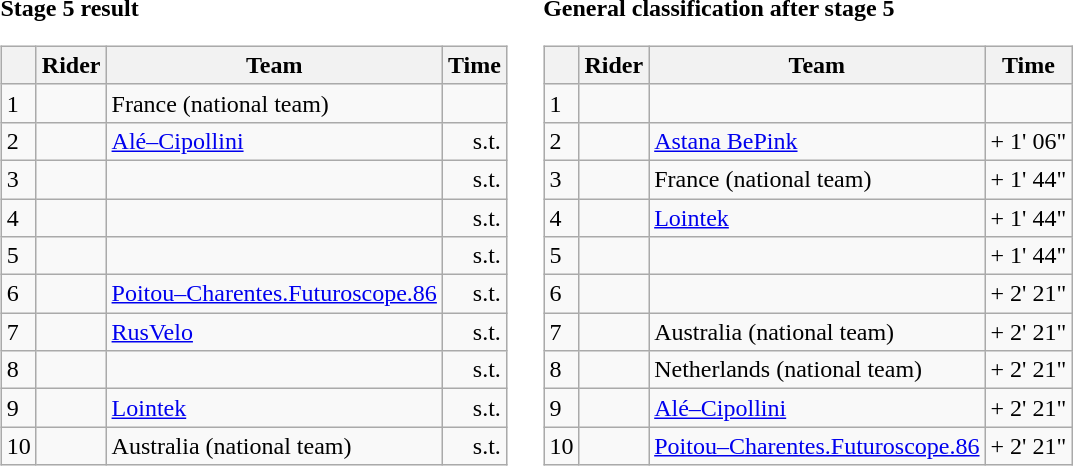<table>
<tr>
<td><strong>Stage 5 result</strong><br><table class="wikitable">
<tr>
<th></th>
<th>Rider</th>
<th>Team</th>
<th>Time</th>
</tr>
<tr>
<td>1</td>
<td></td>
<td>France (national team)</td>
<td align="right"></td>
</tr>
<tr>
<td>2</td>
<td></td>
<td><a href='#'>Alé–Cipollini</a></td>
<td align="right">s.t.</td>
</tr>
<tr>
<td>3</td>
<td></td>
<td></td>
<td align="right">s.t.</td>
</tr>
<tr>
<td>4</td>
<td></td>
<td></td>
<td align="right">s.t.</td>
</tr>
<tr>
<td>5</td>
<td></td>
<td></td>
<td align="right">s.t.</td>
</tr>
<tr>
<td>6</td>
<td></td>
<td><a href='#'>Poitou–Charentes.Futuroscope.86</a></td>
<td align="right">s.t.</td>
</tr>
<tr>
<td>7</td>
<td></td>
<td><a href='#'>RusVelo</a></td>
<td align="right">s.t.</td>
</tr>
<tr>
<td>8</td>
<td></td>
<td></td>
<td align="right">s.t.</td>
</tr>
<tr>
<td>9</td>
<td></td>
<td><a href='#'>Lointek</a></td>
<td align="right">s.t.</td>
</tr>
<tr>
<td>10</td>
<td></td>
<td>Australia (national team)</td>
<td align="right">s.t.</td>
</tr>
</table>
</td>
<td></td>
<td><strong>General classification after stage 5</strong><br><table class="wikitable">
<tr>
<th></th>
<th>Rider</th>
<th>Team</th>
<th>Time</th>
</tr>
<tr>
<td>1</td>
<td></td>
<td></td>
<td align="right"></td>
</tr>
<tr>
<td>2</td>
<td></td>
<td><a href='#'>Astana BePink</a></td>
<td align="right">+ 1' 06"</td>
</tr>
<tr>
<td>3</td>
<td></td>
<td>France (national team)</td>
<td align="right">+ 1' 44"</td>
</tr>
<tr>
<td>4</td>
<td></td>
<td><a href='#'>Lointek</a></td>
<td align="right">+ 1' 44"</td>
</tr>
<tr>
<td>5</td>
<td></td>
<td></td>
<td align="right">+ 1' 44"</td>
</tr>
<tr>
<td>6</td>
<td></td>
<td></td>
<td align="right">+ 2' 21"</td>
</tr>
<tr>
<td>7</td>
<td></td>
<td>Australia (national team)</td>
<td align="right">+ 2' 21"</td>
</tr>
<tr>
<td>8</td>
<td></td>
<td>Netherlands (national team)</td>
<td align="right">+  2' 21"</td>
</tr>
<tr>
<td>9</td>
<td></td>
<td><a href='#'>Alé–Cipollini</a></td>
<td align="right">+  2' 21"</td>
</tr>
<tr>
<td>10</td>
<td></td>
<td><a href='#'>Poitou–Charentes.Futuroscope.86</a></td>
<td align="right">+  2' 21"</td>
</tr>
</table>
</td>
</tr>
</table>
